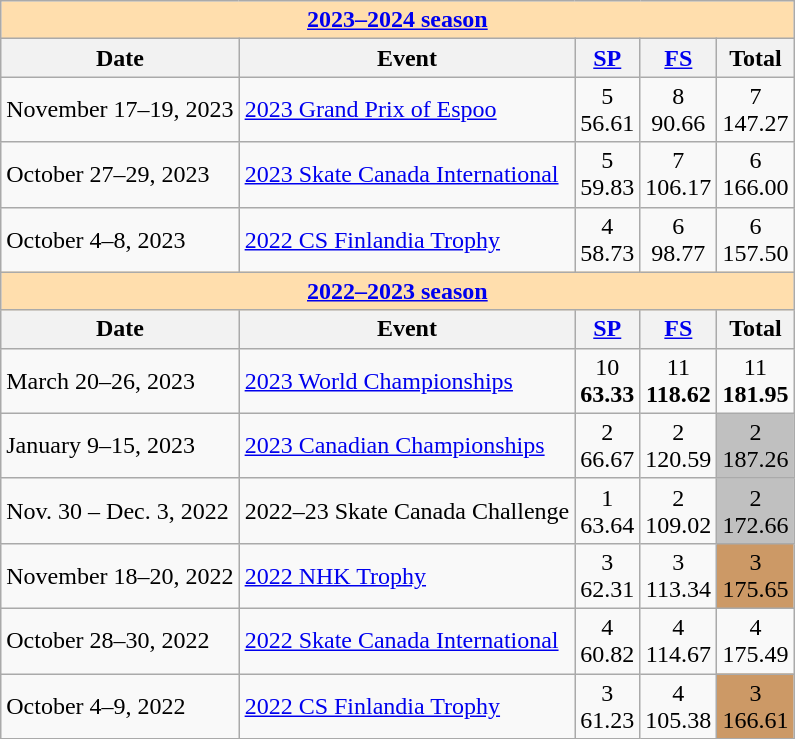<table class="wikitable">
<tr>
<th style="background-color: #ffdead; " colspan=5 align=center><a href='#'><strong>2023–2024 season</strong></a></th>
</tr>
<tr>
<th>Date</th>
<th>Event</th>
<th><a href='#'>SP</a></th>
<th><a href='#'>FS</a></th>
<th>Total</th>
</tr>
<tr>
<td>November 17–19, 2023</td>
<td><a href='#'>2023 Grand Prix of Espoo</a></td>
<td align=center>5 <br> 56.61</td>
<td align=center>8 <br> 90.66</td>
<td align=center>7 <br> 147.27</td>
</tr>
<tr>
<td>October 27–29, 2023</td>
<td><a href='#'>2023 Skate Canada International</a></td>
<td align=center>5 <br> 59.83</td>
<td align=center>7 <br> 106.17</td>
<td align=center>6 <br> 166.00</td>
</tr>
<tr>
<td>October 4–8, 2023</td>
<td><a href='#'>2022 CS Finlandia Trophy</a></td>
<td align=center>4 <br> 58.73</td>
<td align=center>6 <br> 98.77</td>
<td align=center>6 <br> 157.50</td>
</tr>
<tr>
<td style="background-color: #ffdead; " colspan=5 align=center><a href='#'><strong>2022–2023 season</strong></a></td>
</tr>
<tr>
<th>Date</th>
<th>Event</th>
<th><a href='#'>SP</a></th>
<th><a href='#'>FS</a></th>
<th>Total</th>
</tr>
<tr>
<td>March 20–26, 2023</td>
<td><a href='#'>2023 World Championships</a></td>
<td align=center>10 <br> <strong>63.33</strong></td>
<td align=center>11 <br> <strong>118.62</strong></td>
<td align=center>11 <br> <strong>181.95</strong></td>
</tr>
<tr>
<td>January 9–15, 2023</td>
<td><a href='#'>2023 Canadian Championships</a></td>
<td align=center>2 <br> 66.67</td>
<td align=center>2 <br> 120.59</td>
<td align=center bgcolor=silver>2 <br> 187.26</td>
</tr>
<tr>
<td>Nov. 30 – Dec. 3, 2022</td>
<td>2022–23 Skate Canada Challenge</td>
<td align=center>1 <br> 63.64</td>
<td align=center>2 <br> 109.02</td>
<td align=center bgcolor=silver>2 <br> 172.66</td>
</tr>
<tr>
<td>November 18–20, 2022</td>
<td><a href='#'>2022 NHK Trophy</a></td>
<td align=center>3 <br> 62.31</td>
<td align=center>3 <br> 113.34</td>
<td align=center bgcolor=cc9966>3 <br> 175.65</td>
</tr>
<tr>
<td>October 28–30, 2022</td>
<td><a href='#'>2022 Skate Canada International</a></td>
<td align=center>4 <br> 60.82</td>
<td align=center>4 <br> 114.67</td>
<td align=center>4 <br> 175.49</td>
</tr>
<tr>
<td>October 4–9, 2022</td>
<td><a href='#'>2022 CS Finlandia Trophy</a></td>
<td align=center>3 <br> 61.23</td>
<td align=center>4 <br> 105.38</td>
<td align=center bgcolor=cc9966>3 <br> 166.61</td>
</tr>
</table>
